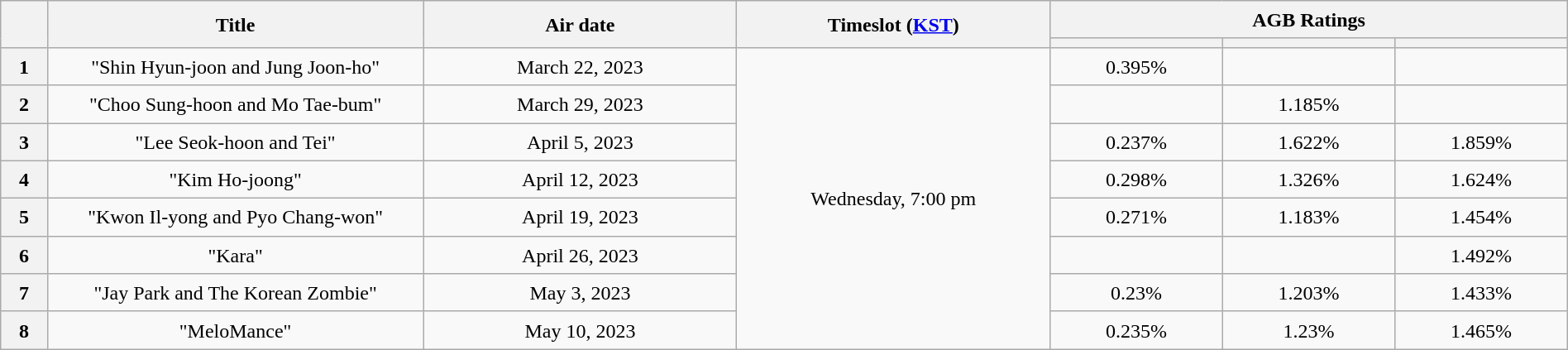<table class="sortable wikitable plainrowheaders mw-collapsible" style="text-align:center; line-height:23px; width:100%;">
<tr>
<th rowspan=2 class="unsortable"></th>
<th rowspan=2 class="unsortable" width=24%>Title</th>
<th rowspan=2 class="unsortable" width=20%>Air date</th>
<th rowspan=2 class="unsortable" width=20%>Timeslot (<a href='#'>KST</a>)</th>
<th colspan=3>AGB Ratings</th>
</tr>
<tr>
<th></th>
<th></th>
<th></th>
</tr>
<tr>
<th>1</th>
<td>"Shin Hyun-joon and Jung Joon-ho"</td>
<td>March 22, 2023</td>
<td rowspan="9">Wednesday, 7:00 pm</td>
<td>0.395%</td>
<td></td>
<td></td>
</tr>
<tr>
<th>2</th>
<td>"Choo Sung-hoon and Mo Tae-bum"</td>
<td>March 29, 2023</td>
<td></td>
<td>1.185%</td>
<td></td>
</tr>
<tr>
<th>3</th>
<td>"Lee Seok-hoon and Tei"</td>
<td>April 5, 2023</td>
<td>0.237%</td>
<td>1.622%</td>
<td>1.859%</td>
</tr>
<tr>
<th>4</th>
<td>"Kim Ho-joong"</td>
<td>April 12, 2023</td>
<td>0.298%</td>
<td>1.326%</td>
<td>1.624%</td>
</tr>
<tr>
<th>5</th>
<td>"Kwon Il-yong and Pyo Chang-won"</td>
<td>April 19, 2023</td>
<td>0.271%</td>
<td>1.183%</td>
<td>1.454%</td>
</tr>
<tr>
<th>6</th>
<td>"Kara"</td>
<td>April 26, 2023</td>
<td></td>
<td></td>
<td>1.492%</td>
</tr>
<tr>
<th>7</th>
<td>"Jay Park and The Korean Zombie"</td>
<td>May 3, 2023</td>
<td>0.23%</td>
<td>1.203%</td>
<td>1.433%</td>
</tr>
<tr>
<th>8</th>
<td>"MeloMance"</td>
<td>May 10, 2023</td>
<td>0.235%</td>
<td>1.23%</td>
<td>1.465%</td>
</tr>
</table>
